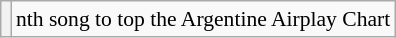<table class="wikitable plainrowheaders" style="font-size:90%;">
<tr>
<th scope="col"></th>
<td>nth song to top the Argentine Airplay Chart</td>
</tr>
</table>
